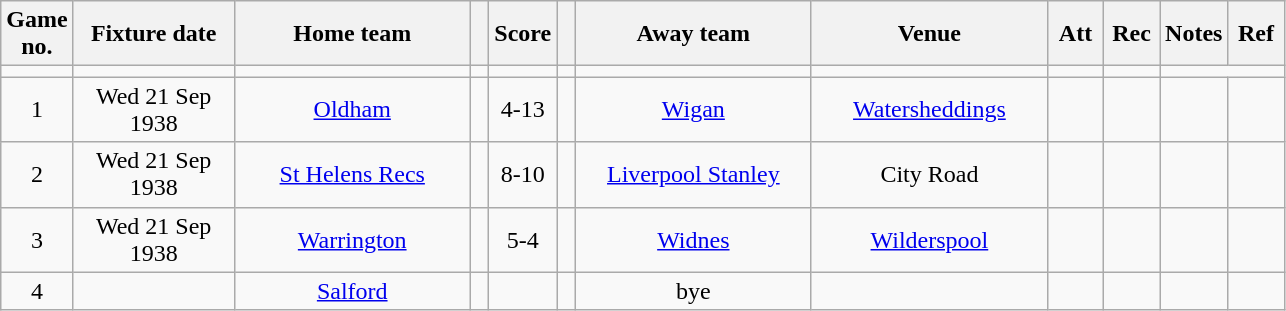<table class="wikitable" style="text-align:center;">
<tr>
<th width=20 abbr="No">Game no.</th>
<th width=100 abbr="Date">Fixture date</th>
<th width=150 abbr="Home team">Home team</th>
<th width=5 abbr="space"></th>
<th width=20 abbr="Score">Score</th>
<th width=5 abbr="space"></th>
<th width=150 abbr="Away team">Away team</th>
<th width=150 abbr="Venue">Venue</th>
<th width=30 abbr="Att">Att</th>
<th width=30 abbr="Rec">Rec</th>
<th width=20 abbr="Notes">Notes</th>
<th width=30 abbr="Ref">Ref</th>
</tr>
<tr>
<td></td>
<td></td>
<td></td>
<td></td>
<td></td>
<td></td>
<td></td>
<td></td>
<td></td>
<td></td>
</tr>
<tr>
<td>1</td>
<td>Wed 21 Sep 1938</td>
<td><a href='#'>Oldham</a></td>
<td></td>
<td>4-13</td>
<td></td>
<td><a href='#'>Wigan</a></td>
<td><a href='#'>Watersheddings</a></td>
<td></td>
<td></td>
<td></td>
<td></td>
</tr>
<tr>
<td>2</td>
<td>Wed 21 Sep 1938</td>
<td><a href='#'>St Helens Recs</a></td>
<td></td>
<td>8-10</td>
<td></td>
<td><a href='#'>Liverpool Stanley</a></td>
<td>City Road</td>
<td></td>
<td></td>
<td></td>
<td></td>
</tr>
<tr>
<td>3</td>
<td>Wed 21 Sep 1938</td>
<td><a href='#'>Warrington</a></td>
<td></td>
<td>5-4</td>
<td></td>
<td><a href='#'>Widnes</a></td>
<td><a href='#'>Wilderspool</a></td>
<td></td>
<td></td>
<td></td>
<td></td>
</tr>
<tr>
<td>4</td>
<td></td>
<td><a href='#'>Salford</a></td>
<td></td>
<td></td>
<td></td>
<td>bye</td>
<td></td>
<td></td>
<td></td>
<td></td>
<td></td>
</tr>
</table>
